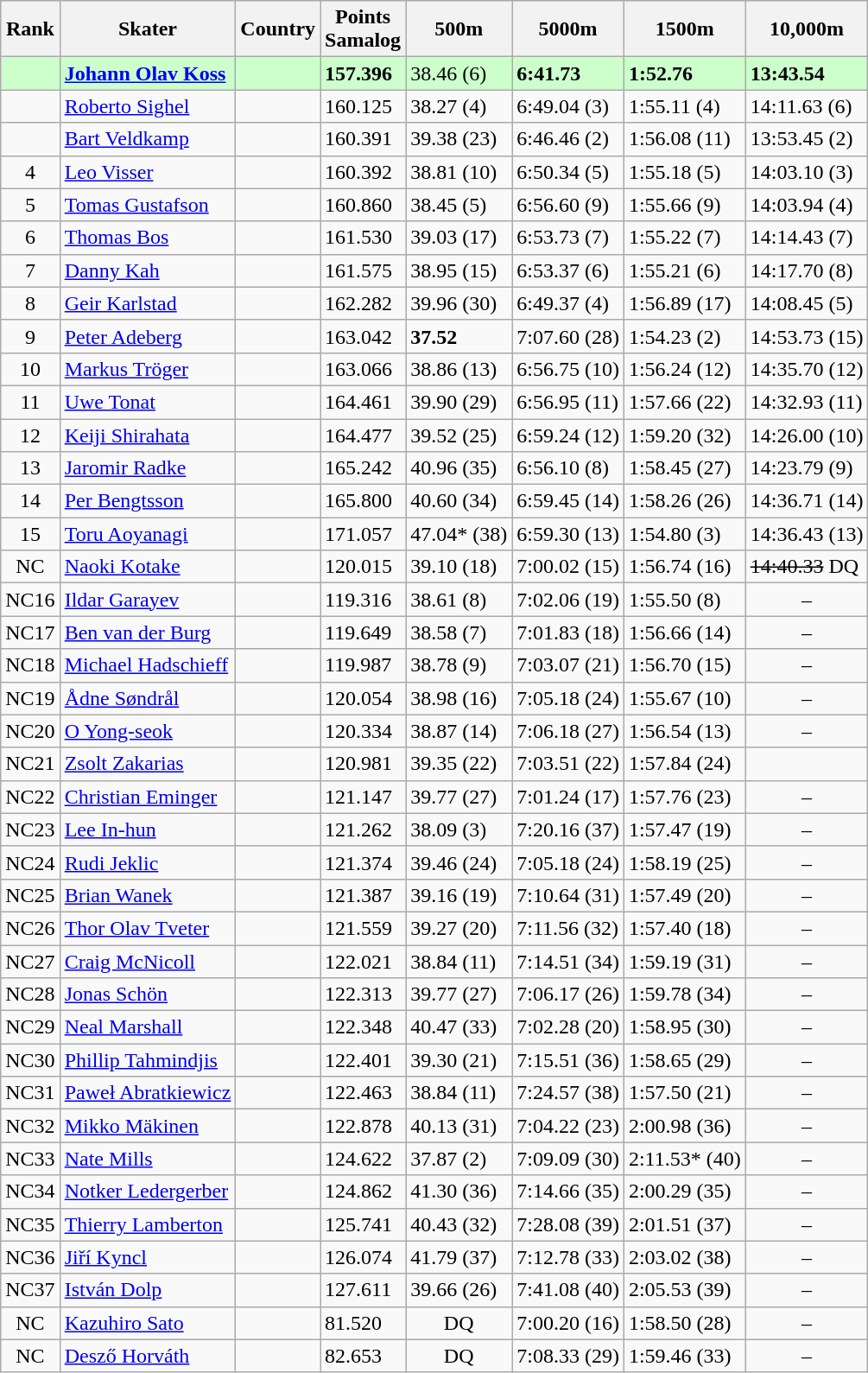<table class="wikitable sortable" style="text-align:left">
<tr>
<th>Rank</th>
<th>Skater</th>
<th>Country</th>
<th>Points <br> Samalog</th>
<th>500m</th>
<th>5000m</th>
<th>1500m</th>
<th>10,000m</th>
</tr>
<tr bgcolor=ccffcc>
<td style="text-align:center"></td>
<td><strong><a href='#'>Johann Olav Koss</a></strong></td>
<td></td>
<td><strong>157.396</strong></td>
<td>38.46 (6)</td>
<td><strong>6:41.73</strong> </td>
<td><strong>1:52.76</strong> </td>
<td><strong>13:43.54</strong> </td>
</tr>
<tr>
<td style="text-align:center"></td>
<td><a href='#'>Roberto Sighel</a></td>
<td></td>
<td>160.125</td>
<td>38.27 (4)</td>
<td>6:49.04 (3)</td>
<td>1:55.11 (4)</td>
<td>14:11.63 (6)</td>
</tr>
<tr>
<td style="text-align:center"></td>
<td><a href='#'>Bart Veldkamp</a></td>
<td></td>
<td>160.391</td>
<td>39.38 (23)</td>
<td>6:46.46 (2)</td>
<td>1:56.08 (11)</td>
<td>13:53.45 (2)</td>
</tr>
<tr>
<td style="text-align:center">4</td>
<td><a href='#'>Leo Visser</a></td>
<td></td>
<td>160.392</td>
<td>38.81 (10)</td>
<td>6:50.34 (5)</td>
<td>1:55.18 (5)</td>
<td>14:03.10 (3)</td>
</tr>
<tr>
<td style="text-align:center">5</td>
<td><a href='#'>Tomas Gustafson</a></td>
<td></td>
<td>160.860</td>
<td>38.45 (5)</td>
<td>6:56.60 (9)</td>
<td>1:55.66 (9)</td>
<td>14:03.94 (4)</td>
</tr>
<tr>
<td style="text-align:center">6</td>
<td><a href='#'>Thomas Bos</a></td>
<td></td>
<td>161.530</td>
<td>39.03 (17)</td>
<td>6:53.73 (7)</td>
<td>1:55.22 (7)</td>
<td>14:14.43 (7)</td>
</tr>
<tr>
<td style="text-align:center">7</td>
<td><a href='#'>Danny Kah</a></td>
<td></td>
<td>161.575</td>
<td>38.95 (15)</td>
<td>6:53.37 (6)</td>
<td>1:55.21 (6)</td>
<td>14:17.70 (8)</td>
</tr>
<tr>
<td style="text-align:center">8</td>
<td><a href='#'>Geir Karlstad</a></td>
<td></td>
<td>162.282</td>
<td>39.96 (30)</td>
<td>6:49.37 (4)</td>
<td>1:56.89 (17)</td>
<td>14:08.45 (5)</td>
</tr>
<tr>
<td style="text-align:center">9</td>
<td><a href='#'>Peter Adeberg</a></td>
<td></td>
<td>163.042</td>
<td><strong>37.52 </strong> </td>
<td>7:07.60 (28)</td>
<td>1:54.23 (2)</td>
<td>14:53.73 (15)</td>
</tr>
<tr>
<td style="text-align:center">10</td>
<td><a href='#'>Markus Tröger</a></td>
<td></td>
<td>163.066</td>
<td>38.86 (13)</td>
<td>6:56.75 (10)</td>
<td>1:56.24 (12)</td>
<td>14:35.70 (12)</td>
</tr>
<tr>
<td style="text-align:center">11</td>
<td><a href='#'>Uwe Tonat</a></td>
<td></td>
<td>164.461</td>
<td>39.90 (29)</td>
<td>6:56.95 (11)</td>
<td>1:57.66 (22)</td>
<td>14:32.93 (11)</td>
</tr>
<tr>
<td style="text-align:center">12</td>
<td><a href='#'>Keiji Shirahata</a></td>
<td></td>
<td>164.477</td>
<td>39.52 (25)</td>
<td>6:59.24 (12)</td>
<td>1:59.20 (32)</td>
<td>14:26.00 (10)</td>
</tr>
<tr>
<td style="text-align:center">13</td>
<td><a href='#'>Jaromir Radke</a></td>
<td></td>
<td>165.242</td>
<td>40.96 (35)</td>
<td>6:56.10 (8)</td>
<td>1:58.45 (27)</td>
<td>14:23.79 (9)</td>
</tr>
<tr>
<td style="text-align:center">14</td>
<td><a href='#'>Per Bengtsson</a></td>
<td></td>
<td>165.800</td>
<td>40.60 (34)</td>
<td>6:59.45 (14)</td>
<td>1:58.26 (26)</td>
<td>14:36.71 (14)</td>
</tr>
<tr>
<td style="text-align:center">15</td>
<td><a href='#'>Toru Aoyanagi</a></td>
<td></td>
<td>171.057</td>
<td>47.04* (38)</td>
<td>6:59.30 (13)</td>
<td>1:54.80 (3)</td>
<td>14:36.43 (13)</td>
</tr>
<tr>
<td style="text-align:center">NC</td>
<td><a href='#'>Naoki Kotake</a></td>
<td></td>
<td>120.015</td>
<td>39.10 (18)</td>
<td>7:00.02 (15)</td>
<td>1:56.74 (16)</td>
<td><s>14:40.33</s> DQ</td>
</tr>
<tr>
<td style="text-align:center">NC16</td>
<td><a href='#'>Ildar Garayev</a></td>
<td></td>
<td>119.316</td>
<td>38.61 (8)</td>
<td>7:02.06 (19)</td>
<td>1:55.50 (8)</td>
<td style="text-align:center">–</td>
</tr>
<tr>
<td style="text-align:center">NC17</td>
<td><a href='#'>Ben van der Burg</a></td>
<td></td>
<td>119.649</td>
<td>38.58 (7)</td>
<td>7:01.83 (18)</td>
<td>1:56.66 (14)</td>
<td style="text-align:center">–</td>
</tr>
<tr>
<td style="text-align:center">NC18</td>
<td><a href='#'>Michael Hadschieff</a></td>
<td></td>
<td>119.987</td>
<td>38.78 (9)</td>
<td>7:03.07 (21)</td>
<td>1:56.70 (15)</td>
<td style="text-align:center">–</td>
</tr>
<tr>
<td style="text-align:center">NC19</td>
<td><a href='#'>Ådne Søndrål</a></td>
<td></td>
<td>120.054</td>
<td>38.98 (16)</td>
<td>7:05.18 (24)</td>
<td>1:55.67 (10)</td>
<td style="text-align:center">–</td>
</tr>
<tr>
<td style="text-align:center">NC20</td>
<td><a href='#'>O Yong-seok</a></td>
<td></td>
<td>120.334</td>
<td>38.87 (14)</td>
<td>7:06.18 (27)</td>
<td>1:56.54 (13)</td>
<td style="text-align:center">–</td>
</tr>
<tr>
<td style="text-align:center">NC21</td>
<td><a href='#'>Zsolt Zakarias</a></td>
<td></td>
<td>120.981</td>
<td>39.35 (22)</td>
<td>7:03.51 (22)</td>
<td>1:57.84 (24)</td>
<td></td>
</tr>
<tr>
<td style="text-align:center">NC22</td>
<td><a href='#'>Christian Eminger</a></td>
<td></td>
<td>121.147</td>
<td>39.77 (27)</td>
<td>7:01.24 (17)</td>
<td>1:57.76 (23)</td>
<td style="text-align:center">–</td>
</tr>
<tr>
<td style="text-align:center">NC23</td>
<td><a href='#'>Lee In-hun</a></td>
<td></td>
<td>121.262</td>
<td>38.09 (3)</td>
<td>7:20.16 (37)</td>
<td>1:57.47 (19)</td>
<td style="text-align:center">–</td>
</tr>
<tr>
<td style="text-align:center">NC24</td>
<td><a href='#'>Rudi Jeklic</a></td>
<td></td>
<td>121.374</td>
<td>39.46 (24)</td>
<td>7:05.18 (24)</td>
<td>1:58.19 (25)</td>
<td style="text-align:center">–</td>
</tr>
<tr>
<td style="text-align:center">NC25</td>
<td><a href='#'>Brian Wanek</a></td>
<td></td>
<td>121.387</td>
<td>39.16 (19)</td>
<td>7:10.64 (31)</td>
<td>1:57.49 (20)</td>
<td style="text-align:center">–</td>
</tr>
<tr>
<td style="text-align:center">NC26</td>
<td><a href='#'>Thor Olav Tveter</a></td>
<td></td>
<td>121.559</td>
<td>39.27 (20)</td>
<td>7:11.56 (32)</td>
<td>1:57.40 (18)</td>
<td style="text-align:center">–</td>
</tr>
<tr>
<td style="text-align:center">NC27</td>
<td><a href='#'>Craig McNicoll</a></td>
<td></td>
<td>122.021</td>
<td>38.84 (11)</td>
<td>7:14.51 (34)</td>
<td>1:59.19 (31)</td>
<td style="text-align:center">–</td>
</tr>
<tr>
<td style="text-align:center">NC28</td>
<td><a href='#'>Jonas Schön</a></td>
<td></td>
<td>122.313</td>
<td>39.77 (27)</td>
<td>7:06.17 (26)</td>
<td>1:59.78 (34)</td>
<td style="text-align:center">–</td>
</tr>
<tr>
<td style="text-align:center">NC29</td>
<td><a href='#'>Neal Marshall</a></td>
<td></td>
<td>122.348</td>
<td>40.47 (33)</td>
<td>7:02.28 (20)</td>
<td>1:58.95 (30)</td>
<td style="text-align:center">–</td>
</tr>
<tr>
<td style="text-align:center">NC30</td>
<td><a href='#'>Phillip Tahmindjis</a></td>
<td></td>
<td>122.401</td>
<td>39.30 (21)</td>
<td>7:15.51 (36)</td>
<td>1:58.65 (29)</td>
<td style="text-align:center">–</td>
</tr>
<tr>
<td style="text-align:center">NC31</td>
<td><a href='#'>Paweł Abratkiewicz</a></td>
<td></td>
<td>122.463</td>
<td>38.84 (11)</td>
<td>7:24.57 (38)</td>
<td>1:57.50 (21)</td>
<td style="text-align:center">–</td>
</tr>
<tr>
<td style="text-align:center">NC32</td>
<td><a href='#'>Mikko Mäkinen</a></td>
<td></td>
<td>122.878</td>
<td>40.13 (31)</td>
<td>7:04.22 (23)</td>
<td>2:00.98 (36)</td>
<td style="text-align:center">–</td>
</tr>
<tr>
<td style="text-align:center">NC33</td>
<td><a href='#'>Nate Mills</a></td>
<td></td>
<td>124.622</td>
<td>37.87 (2)</td>
<td>7:09.09 (30)</td>
<td>2:11.53* (40)</td>
<td style="text-align:center">–</td>
</tr>
<tr>
<td style="text-align:center">NC34</td>
<td><a href='#'>Notker Ledergerber</a></td>
<td></td>
<td>124.862</td>
<td>41.30 (36)</td>
<td>7:14.66 (35)</td>
<td>2:00.29 (35)</td>
<td style="text-align:center">–</td>
</tr>
<tr>
<td style="text-align:center">NC35</td>
<td><a href='#'>Thierry Lamberton</a></td>
<td></td>
<td>125.741</td>
<td>40.43 (32)</td>
<td>7:28.08 (39)</td>
<td>2:01.51 (37)</td>
<td style="text-align:center">–</td>
</tr>
<tr>
<td style="text-align:center">NC36</td>
<td><a href='#'>Jiří Kyncl</a></td>
<td></td>
<td>126.074</td>
<td>41.79 (37)</td>
<td>7:12.78 (33)</td>
<td>2:03.02 (38)</td>
<td style="text-align:center">–</td>
</tr>
<tr>
<td style="text-align:center">NC37</td>
<td><a href='#'>István Dolp</a></td>
<td></td>
<td>127.611</td>
<td>39.66 (26)</td>
<td>7:41.08 (40)</td>
<td>2:05.53 (39)</td>
<td style="text-align:center">–</td>
</tr>
<tr>
<td style="text-align:center">NC</td>
<td><a href='#'>Kazuhiro Sato</a></td>
<td></td>
<td>81.520</td>
<td style="text-align:center">DQ</td>
<td>7:00.20 (16)</td>
<td>1:58.50 (28)</td>
<td style="text-align:center">–</td>
</tr>
<tr>
<td style="text-align:center">NC</td>
<td><a href='#'>Desző Horváth</a></td>
<td></td>
<td>82.653</td>
<td style="text-align:center">DQ</td>
<td>7:08.33 (29)</td>
<td>1:59.46 (33)</td>
<td style="text-align:center">–</td>
</tr>
</table>
